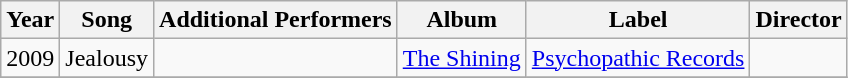<table class="wikitable" border="1">
<tr>
<th>Year</th>
<th>Song</th>
<th>Additional Performers</th>
<th>Album</th>
<th>Label</th>
<th>Director</th>
</tr>
<tr>
<td>2009</td>
<td>Jealousy</td>
<td></td>
<td><a href='#'>The Shining</a></td>
<td><a href='#'>Psychopathic Records</a></td>
<td></td>
</tr>
<tr>
</tr>
</table>
